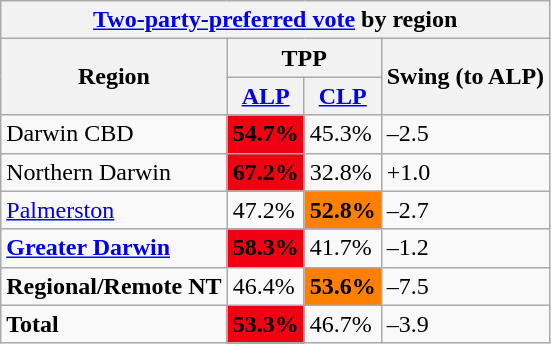<table class="wikitable sortable">
<tr>
<th colspan="4"><a href='#'>Two-party-preferred vote</a> by region</th>
</tr>
<tr>
<th rowspan="2">Region</th>
<th colspan="2">TPP</th>
<th rowspan="2">Swing (to ALP)</th>
</tr>
<tr>
<th><a href='#'>ALP</a></th>
<th><a href='#'>CLP</a></th>
</tr>
<tr>
<td>Darwin CBD</td>
<th style="background:#f00011"><strong>54.7%</strong></th>
<td>45.3%</td>
<td>–2.5</td>
</tr>
<tr>
<td>Northern Darwin</td>
<th style="background:#f00011"><strong>67.2%</strong></th>
<td>32.8%</td>
<td>+1.0</td>
</tr>
<tr>
<td><a href='#'>Palmerston</a></td>
<td>47.2%</td>
<th style="background:#ff7f00"><strong>52.8%</strong></th>
<td>–2.7</td>
</tr>
<tr>
<td><strong><a href='#'>Greater Darwin</a></strong></td>
<th style="background:#f00011"><strong>58.3%</strong></th>
<td>41.7%</td>
<td>–1.2</td>
</tr>
<tr>
<td><strong>Regional/Remote NT</strong></td>
<td>46.4%</td>
<th style="background:#ff7f00"><strong>53.6%</strong></th>
<td>–7.5</td>
</tr>
<tr>
<td><strong>Total</strong></td>
<th style="background:#f00011"><strong>53.3%</strong></th>
<td>46.7%</td>
<td>–3.9</td>
</tr>
</table>
